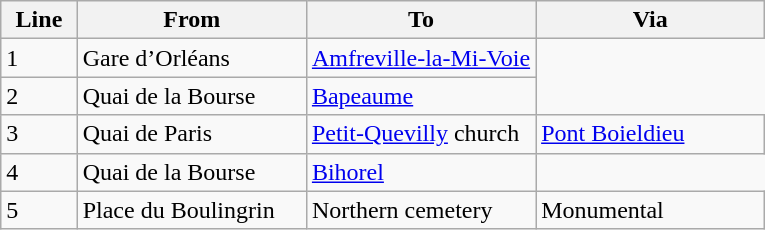<table style="border:darkgrey;" class="wikitable sortable">
<tr>
<th style="width:10%;">Line</th>
<th style="width:30%;">From</th>
<th style="width:30%;">To</th>
<th style="width:30%;">Via</th>
</tr>
<tr>
<td>1</td>
<td>Gare d’Orléans</td>
<td><a href='#'>Amfreville-la-Mi-Voie</a></td>
</tr>
<tr>
<td>2</td>
<td>Quai de la Bourse</td>
<td><a href='#'>Bapeaume</a></td>
</tr>
<tr>
<td>3</td>
<td>Quai de Paris</td>
<td><a href='#'>Petit-Quevilly</a> church</td>
<td><a href='#'>Pont Boieldieu</a></td>
</tr>
<tr>
<td>4</td>
<td>Quai de la Bourse</td>
<td><a href='#'>Bihorel</a></td>
</tr>
<tr>
<td>5</td>
<td>Place du Boulingrin</td>
<td>Northern cemetery</td>
<td>Monumental</td>
</tr>
</table>
